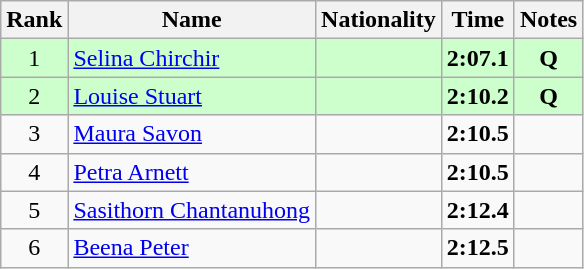<table class="wikitable sortable" style="text-align:center">
<tr>
<th>Rank</th>
<th>Name</th>
<th>Nationality</th>
<th>Time</th>
<th>Notes</th>
</tr>
<tr bgcolor=ccffcc>
<td>1</td>
<td align=left><a href='#'>Selina Chirchir</a></td>
<td align=left></td>
<td><strong>2:07.1</strong></td>
<td><strong>Q</strong></td>
</tr>
<tr bgcolor=ccffcc>
<td>2</td>
<td align=left><a href='#'>Louise Stuart</a></td>
<td align=left></td>
<td><strong>2:10.2</strong></td>
<td><strong>Q</strong></td>
</tr>
<tr>
<td>3</td>
<td align=left><a href='#'>Maura Savon</a></td>
<td align=left></td>
<td><strong>2:10.5</strong></td>
<td></td>
</tr>
<tr>
<td>4</td>
<td align=left><a href='#'>Petra Arnett</a></td>
<td align=left></td>
<td><strong>2:10.5</strong></td>
<td></td>
</tr>
<tr>
<td>5</td>
<td align=left><a href='#'>Sasithorn Chantanuhong</a></td>
<td align=left></td>
<td><strong>2:12.4</strong></td>
<td></td>
</tr>
<tr>
<td>6</td>
<td align=left><a href='#'>Beena Peter</a></td>
<td align=left></td>
<td><strong>2:12.5</strong></td>
<td></td>
</tr>
</table>
